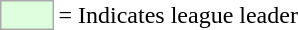<table>
<tr>
<td style="background:#DDFFDD; border:1px solid #aaa; width:2em;"></td>
<td>= Indicates league leader</td>
</tr>
</table>
